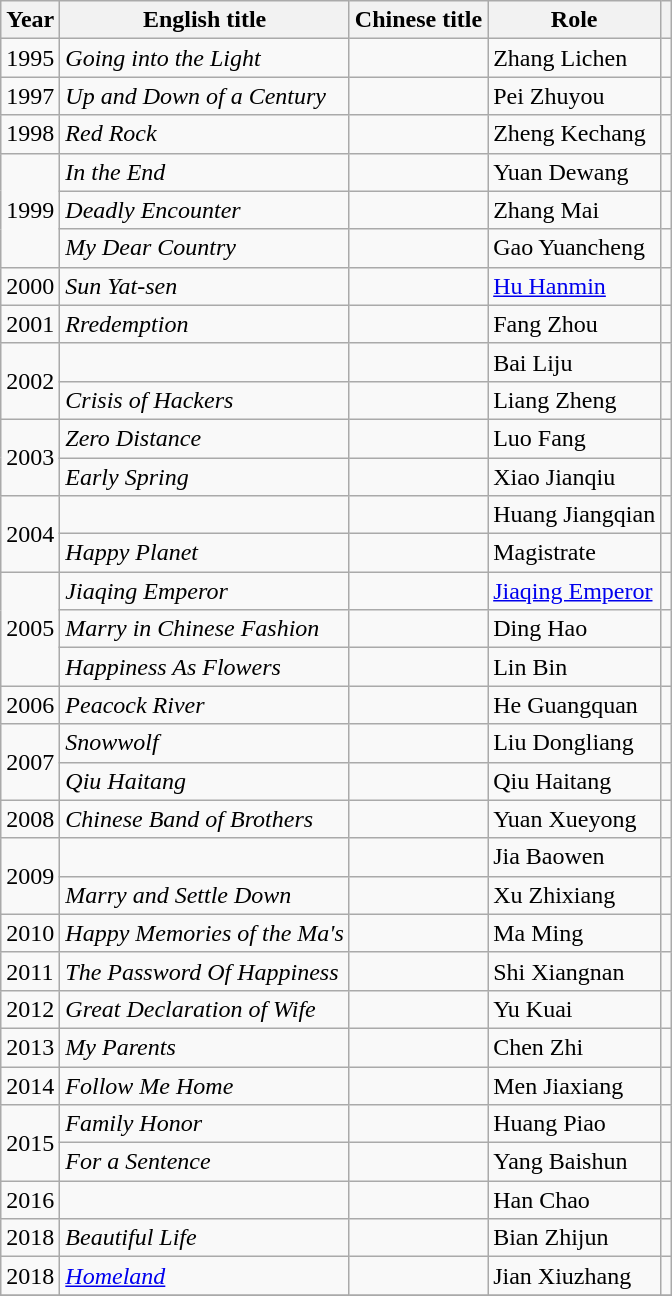<table class="wikitable">
<tr>
<th>Year</th>
<th>English title</th>
<th>Chinese title</th>
<th>Role</th>
<th></th>
</tr>
<tr>
<td>1995</td>
<td><em>Going into the Light</em></td>
<td></td>
<td>Zhang Lichen</td>
<td></td>
</tr>
<tr>
<td>1997</td>
<td><em>Up and Down of a Century</em></td>
<td></td>
<td>Pei Zhuyou</td>
<td></td>
</tr>
<tr>
<td>1998</td>
<td><em>Red Rock</em></td>
<td></td>
<td>Zheng Kechang</td>
<td></td>
</tr>
<tr>
<td rowspan=3>1999</td>
<td><em>In the End</em></td>
<td></td>
<td>Yuan Dewang</td>
<td></td>
</tr>
<tr>
<td><em>Deadly Encounter</em></td>
<td></td>
<td>Zhang Mai</td>
<td></td>
</tr>
<tr>
<td><em>My Dear Country</em></td>
<td></td>
<td>Gao Yuancheng</td>
<td></td>
</tr>
<tr>
<td>2000</td>
<td><em>Sun Yat-sen</em></td>
<td></td>
<td><a href='#'>Hu Hanmin</a></td>
<td></td>
</tr>
<tr>
<td>2001</td>
<td><em>Rredemption</em></td>
<td></td>
<td>Fang Zhou</td>
<td></td>
</tr>
<tr>
<td rowspan=2>2002</td>
<td></td>
<td></td>
<td>Bai Liju</td>
<td></td>
</tr>
<tr>
<td><em>Crisis of Hackers</em></td>
<td></td>
<td>Liang Zheng</td>
<td></td>
</tr>
<tr>
<td rowspan=2>2003</td>
<td><em>Zero Distance</em></td>
<td></td>
<td>Luo Fang</td>
<td></td>
</tr>
<tr>
<td><em>Early Spring</em></td>
<td></td>
<td>Xiao Jianqiu</td>
<td></td>
</tr>
<tr>
<td rowspan=2>2004</td>
<td></td>
<td></td>
<td>Huang Jiangqian</td>
<td></td>
</tr>
<tr>
<td><em>Happy Planet</em></td>
<td></td>
<td>Magistrate</td>
<td></td>
</tr>
<tr>
<td rowspan=3>2005</td>
<td><em>Jiaqing Emperor</em></td>
<td></td>
<td><a href='#'>Jiaqing Emperor</a></td>
<td></td>
</tr>
<tr>
<td><em>Marry in Chinese Fashion</em></td>
<td></td>
<td>Ding Hao</td>
<td></td>
</tr>
<tr>
<td><em>Happiness As Flowers</em></td>
<td></td>
<td>Lin Bin</td>
<td></td>
</tr>
<tr>
<td>2006</td>
<td><em>Peacock River</em></td>
<td></td>
<td>He Guangquan</td>
<td></td>
</tr>
<tr>
<td rowspan=2>2007</td>
<td><em>Snowwolf</em></td>
<td></td>
<td>Liu Dongliang</td>
<td></td>
</tr>
<tr>
<td><em>Qiu Haitang</em></td>
<td></td>
<td>Qiu Haitang</td>
<td></td>
</tr>
<tr>
<td>2008</td>
<td><em>Chinese Band of Brothers</em></td>
<td></td>
<td>Yuan Xueyong</td>
<td></td>
</tr>
<tr>
<td rowspan=2>2009</td>
<td></td>
<td></td>
<td>Jia Baowen</td>
<td></td>
</tr>
<tr>
<td><em>Marry and Settle Down</em></td>
<td></td>
<td>Xu Zhixiang</td>
<td></td>
</tr>
<tr>
<td>2010</td>
<td><em>Happy Memories of the Ma's</em></td>
<td></td>
<td>Ma Ming</td>
<td></td>
</tr>
<tr>
<td>2011</td>
<td><em>The Password Of Happiness</em></td>
<td></td>
<td>Shi Xiangnan</td>
<td></td>
</tr>
<tr>
<td>2012</td>
<td><em>Great Declaration of Wife</em></td>
<td></td>
<td>Yu Kuai</td>
<td></td>
</tr>
<tr>
<td>2013</td>
<td><em>My Parents</em></td>
<td></td>
<td>Chen Zhi</td>
<td></td>
</tr>
<tr>
<td>2014</td>
<td><em>Follow Me Home</em></td>
<td></td>
<td>Men Jiaxiang</td>
<td></td>
</tr>
<tr>
<td rowspan=2>2015</td>
<td><em>Family Honor</em></td>
<td></td>
<td>Huang Piao</td>
<td></td>
</tr>
<tr>
<td><em>For a Sentence</em></td>
<td></td>
<td>Yang Baishun</td>
<td></td>
</tr>
<tr>
<td>2016</td>
<td></td>
<td></td>
<td>Han Chao</td>
<td></td>
</tr>
<tr>
<td>2018</td>
<td><em>Beautiful Life</em></td>
<td></td>
<td>Bian Zhijun</td>
<td></td>
</tr>
<tr>
<td>2018</td>
<td><em><a href='#'>Homeland</a></em></td>
<td></td>
<td>Jian Xiuzhang</td>
<td></td>
</tr>
<tr>
</tr>
</table>
